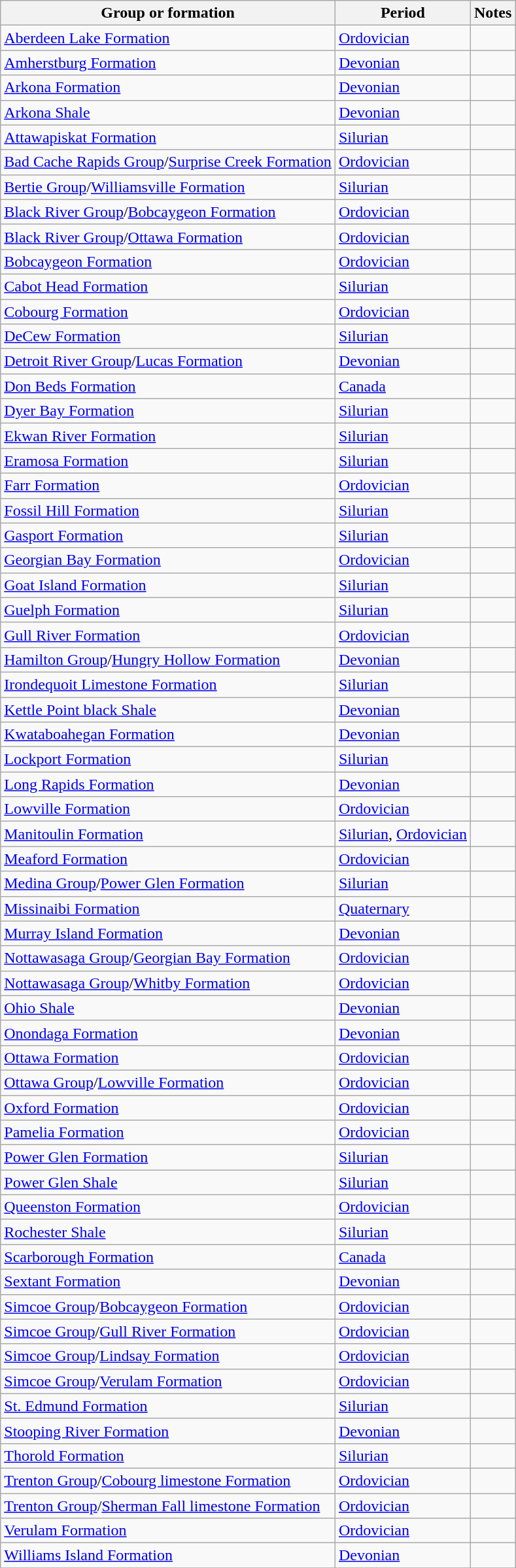<table class="wikitable sortable">
<tr>
<th>Group or formation</th>
<th>Period</th>
<th class="unsortable">Notes</th>
</tr>
<tr>
<td><a href='#'>Aberdeen Lake Formation</a></td>
<td><a href='#'>Ordovician</a></td>
<td></td>
</tr>
<tr>
<td><a href='#'>Amherstburg Formation</a></td>
<td><a href='#'>Devonian</a></td>
<td></td>
</tr>
<tr>
<td><a href='#'>Arkona Formation</a></td>
<td><a href='#'>Devonian</a></td>
<td></td>
</tr>
<tr>
<td><a href='#'>Arkona Shale</a></td>
<td><a href='#'>Devonian</a></td>
<td></td>
</tr>
<tr>
<td><a href='#'>Attawapiskat Formation</a></td>
<td><a href='#'>Silurian</a></td>
<td></td>
</tr>
<tr>
<td><a href='#'>Bad Cache Rapids Group</a>/<a href='#'>Surprise Creek Formation</a></td>
<td><a href='#'>Ordovician</a></td>
<td></td>
</tr>
<tr>
<td><a href='#'>Bertie Group</a>/<a href='#'>Williamsville Formation</a></td>
<td><a href='#'>Silurian</a></td>
<td></td>
</tr>
<tr>
<td><a href='#'>Black River Group</a>/<a href='#'>Bobcaygeon Formation</a></td>
<td><a href='#'>Ordovician</a></td>
<td></td>
</tr>
<tr>
<td><a href='#'>Black River Group</a>/<a href='#'>Ottawa Formation</a></td>
<td><a href='#'>Ordovician</a></td>
<td></td>
</tr>
<tr>
<td><a href='#'>Bobcaygeon Formation</a></td>
<td><a href='#'>Ordovician</a></td>
<td></td>
</tr>
<tr>
<td><a href='#'>Cabot Head Formation</a></td>
<td><a href='#'>Silurian</a></td>
<td></td>
</tr>
<tr>
<td><a href='#'>Cobourg Formation</a></td>
<td><a href='#'>Ordovician</a></td>
<td></td>
</tr>
<tr>
<td><a href='#'>DeCew Formation</a></td>
<td><a href='#'>Silurian</a></td>
<td></td>
</tr>
<tr>
<td><a href='#'>Detroit River Group</a>/<a href='#'>Lucas Formation</a></td>
<td><a href='#'>Devonian</a></td>
<td></td>
</tr>
<tr>
<td><a href='#'>Don Beds Formation</a></td>
<td><a href='#'>Canada</a></td>
<td></td>
</tr>
<tr>
<td><a href='#'>Dyer Bay Formation</a></td>
<td><a href='#'>Silurian</a></td>
<td></td>
</tr>
<tr>
<td><a href='#'>Ekwan River Formation</a></td>
<td><a href='#'>Silurian</a></td>
<td></td>
</tr>
<tr>
<td><a href='#'>Eramosa Formation</a></td>
<td><a href='#'>Silurian</a></td>
<td></td>
</tr>
<tr>
<td><a href='#'>Farr Formation</a></td>
<td><a href='#'>Ordovician</a></td>
<td></td>
</tr>
<tr>
<td><a href='#'>Fossil Hill Formation</a></td>
<td><a href='#'>Silurian</a></td>
<td></td>
</tr>
<tr>
<td><a href='#'>Gasport Formation</a></td>
<td><a href='#'>Silurian</a></td>
<td></td>
</tr>
<tr>
<td><a href='#'>Georgian Bay Formation</a></td>
<td><a href='#'>Ordovician</a></td>
<td></td>
</tr>
<tr>
<td><a href='#'>Goat Island Formation</a></td>
<td><a href='#'>Silurian</a></td>
<td></td>
</tr>
<tr>
<td><a href='#'>Guelph Formation</a></td>
<td><a href='#'>Silurian</a></td>
<td></td>
</tr>
<tr>
<td><a href='#'>Gull River Formation</a></td>
<td><a href='#'>Ordovician</a></td>
<td></td>
</tr>
<tr>
<td><a href='#'>Hamilton Group</a>/<a href='#'>Hungry Hollow Formation</a></td>
<td><a href='#'>Devonian</a></td>
<td></td>
</tr>
<tr>
<td><a href='#'>Irondequoit Limestone Formation</a></td>
<td><a href='#'>Silurian</a></td>
<td></td>
</tr>
<tr>
<td><a href='#'>Kettle Point black Shale</a></td>
<td><a href='#'>Devonian</a></td>
<td></td>
</tr>
<tr>
<td><a href='#'>Kwataboahegan Formation</a></td>
<td><a href='#'>Devonian</a></td>
<td></td>
</tr>
<tr>
<td><a href='#'>Lockport Formation</a></td>
<td><a href='#'>Silurian</a></td>
<td></td>
</tr>
<tr>
<td><a href='#'>Long Rapids Formation</a></td>
<td><a href='#'>Devonian</a></td>
<td></td>
</tr>
<tr>
<td><a href='#'>Lowville Formation</a></td>
<td><a href='#'>Ordovician</a></td>
<td></td>
</tr>
<tr>
<td><a href='#'>Manitoulin Formation</a></td>
<td><a href='#'>Silurian</a>, <a href='#'>Ordovician</a></td>
<td></td>
</tr>
<tr>
<td><a href='#'>Meaford Formation</a></td>
<td><a href='#'>Ordovician</a></td>
<td></td>
</tr>
<tr>
<td><a href='#'>Medina Group</a>/<a href='#'>Power Glen Formation</a></td>
<td><a href='#'>Silurian</a></td>
<td></td>
</tr>
<tr>
<td><a href='#'>Missinaibi Formation</a></td>
<td><a href='#'>Quaternary</a></td>
<td></td>
</tr>
<tr>
<td><a href='#'>Murray Island Formation</a></td>
<td><a href='#'>Devonian</a></td>
<td></td>
</tr>
<tr>
<td><a href='#'>Nottawasaga Group</a>/<a href='#'>Georgian Bay Formation</a></td>
<td><a href='#'>Ordovician</a></td>
<td></td>
</tr>
<tr>
<td><a href='#'>Nottawasaga Group</a>/<a href='#'>Whitby Formation</a></td>
<td><a href='#'>Ordovician</a></td>
<td></td>
</tr>
<tr>
<td><a href='#'>Ohio Shale</a></td>
<td><a href='#'>Devonian</a></td>
<td></td>
</tr>
<tr>
<td><a href='#'>Onondaga Formation</a></td>
<td><a href='#'>Devonian</a></td>
<td></td>
</tr>
<tr>
<td><a href='#'>Ottawa Formation</a></td>
<td><a href='#'>Ordovician</a></td>
<td></td>
</tr>
<tr>
<td><a href='#'>Ottawa Group</a>/<a href='#'>Lowville Formation</a></td>
<td><a href='#'>Ordovician</a></td>
<td></td>
</tr>
<tr>
<td><a href='#'>Oxford Formation</a></td>
<td><a href='#'>Ordovician</a></td>
<td></td>
</tr>
<tr>
<td><a href='#'>Pamelia Formation</a></td>
<td><a href='#'>Ordovician</a></td>
<td></td>
</tr>
<tr>
<td><a href='#'>Power Glen Formation</a></td>
<td><a href='#'>Silurian</a></td>
<td></td>
</tr>
<tr>
<td><a href='#'>Power Glen Shale</a></td>
<td><a href='#'>Silurian</a></td>
<td></td>
</tr>
<tr>
<td><a href='#'>Queenston Formation</a></td>
<td><a href='#'>Ordovician</a></td>
<td></td>
</tr>
<tr>
<td><a href='#'>Rochester Shale</a></td>
<td><a href='#'>Silurian</a></td>
<td></td>
</tr>
<tr>
<td><a href='#'>Scarborough Formation</a></td>
<td><a href='#'>Canada</a></td>
<td></td>
</tr>
<tr>
<td><a href='#'>Sextant Formation</a></td>
<td><a href='#'>Devonian</a></td>
<td></td>
</tr>
<tr>
<td><a href='#'>Simcoe Group</a>/<a href='#'>Bobcaygeon Formation</a></td>
<td><a href='#'>Ordovician</a></td>
<td></td>
</tr>
<tr>
<td><a href='#'>Simcoe Group</a>/<a href='#'>Gull River Formation</a></td>
<td><a href='#'>Ordovician</a></td>
<td></td>
</tr>
<tr>
<td><a href='#'>Simcoe Group</a>/<a href='#'>Lindsay Formation</a></td>
<td><a href='#'>Ordovician</a></td>
<td></td>
</tr>
<tr>
<td><a href='#'>Simcoe Group</a>/<a href='#'>Verulam Formation</a></td>
<td><a href='#'>Ordovician</a></td>
<td></td>
</tr>
<tr>
<td><a href='#'>St. Edmund Formation</a></td>
<td><a href='#'>Silurian</a></td>
<td></td>
</tr>
<tr>
<td><a href='#'>Stooping River Formation</a></td>
<td><a href='#'>Devonian</a></td>
<td></td>
</tr>
<tr>
<td><a href='#'>Thorold Formation</a></td>
<td><a href='#'>Silurian</a></td>
<td></td>
</tr>
<tr>
<td><a href='#'>Trenton Group</a>/<a href='#'>Cobourg limestone Formation</a></td>
<td><a href='#'>Ordovician</a></td>
<td></td>
</tr>
<tr>
<td><a href='#'>Trenton Group</a>/<a href='#'>Sherman Fall limestone Formation</a></td>
<td><a href='#'>Ordovician</a></td>
<td></td>
</tr>
<tr>
<td><a href='#'>Verulam Formation</a></td>
<td><a href='#'>Ordovician</a></td>
<td></td>
</tr>
<tr>
<td><a href='#'>Williams Island Formation</a></td>
<td><a href='#'>Devonian</a></td>
<td></td>
</tr>
<tr>
</tr>
</table>
